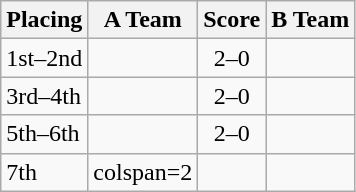<table class=wikitable style="border:1px solid #AAAAAA;">
<tr>
<th>Placing</th>
<th>A Team</th>
<th>Score</th>
<th>B Team</th>
</tr>
<tr>
<td>1st–2nd</td>
<td><strong></strong></td>
<td align="center">2–0</td>
<td></td>
</tr>
<tr>
<td>3rd–4th</td>
<td><strong></strong></td>
<td align="center">2–0</td>
<td></td>
</tr>
<tr>
<td>5th–6th</td>
<td><strong></strong></td>
<td align="center">2–0</td>
<td></td>
</tr>
<tr>
<td>7th</td>
<td>colspan=2 </td>
<td></td>
</tr>
</table>
